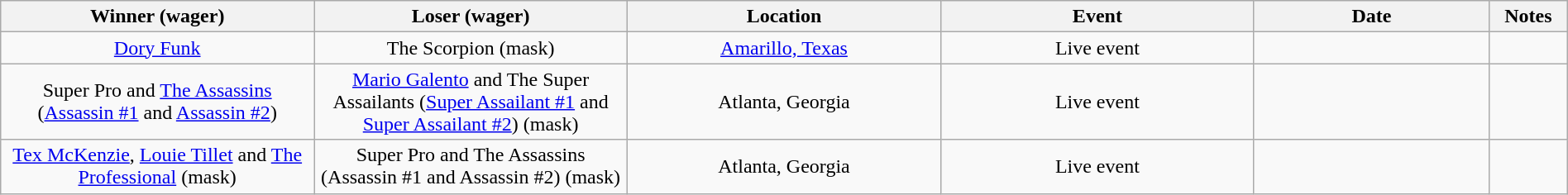<table class="wikitable sortable" width=100%  style="text-align: center">
<tr>
<th width=20% scope="col">Winner (wager)</th>
<th width=20% scope="col">Loser (wager)</th>
<th width=20% scope="col">Location</th>
<th width=20% scope="col">Event</th>
<th width=15% scope="col">Date</th>
<th class="unsortable" width=5% scope="col">Notes</th>
</tr>
<tr>
<td><a href='#'>Dory Funk</a></td>
<td>The Scorpion (mask)</td>
<td><a href='#'>Amarillo, Texas</a></td>
<td>Live event</td>
<td></td>
<td></td>
</tr>
<tr>
<td>Super Pro and <a href='#'>The Assassins</a> (<a href='#'>Assassin #1</a> and <a href='#'>Assassin #2</a>)</td>
<td><a href='#'>Mario Galento</a> and The Super Assailants (<a href='#'>Super Assailant #1</a> and <a href='#'>Super Assailant #2</a>) (mask)</td>
<td>Atlanta, Georgia</td>
<td>Live event</td>
<td></td>
<td> </td>
</tr>
<tr>
<td><a href='#'>Tex McKenzie</a>, <a href='#'>Louie Tillet</a> and <a href='#'>The Professional</a> (mask)</td>
<td>Super Pro and The Assassins (Assassin #1 and Assassin #2) (mask)</td>
<td>Atlanta, Georgia</td>
<td>Live event</td>
<td></td>
<td></td>
</tr>
</table>
